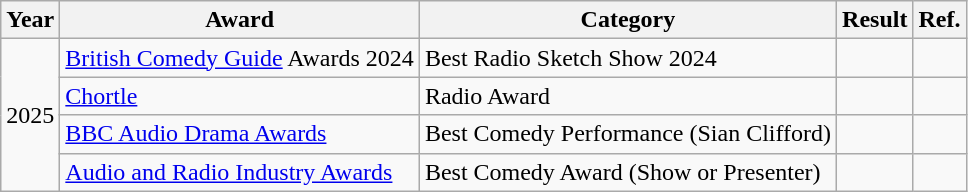<table class="wikitable sortable">
<tr>
<th scope=col>Year</th>
<th scope=col>Award</th>
<th scope=col>Category</th>
<th scope=col>Result</th>
<th scope=col class=unsortable>Ref.</th>
</tr>
<tr>
<td rowspan=4>2025</td>
<td><a href='#'>British Comedy Guide</a> Awards 2024</td>
<td>Best Radio Sketch Show 2024</td>
<td></td>
<td></td>
</tr>
<tr>
<td><a href='#'>Chortle</a></td>
<td>Radio Award</td>
<td></td>
<td></td>
</tr>
<tr>
<td><a href='#'>BBC Audio Drama Awards</a></td>
<td>Best Comedy Performance (Sian Clifford)</td>
<td></td>
<td></td>
</tr>
<tr>
<td><a href='#'>Audio and Radio Industry Awards</a></td>
<td>Best Comedy Award (Show or Presenter)</td>
<td></td>
<td></td>
</tr>
</table>
